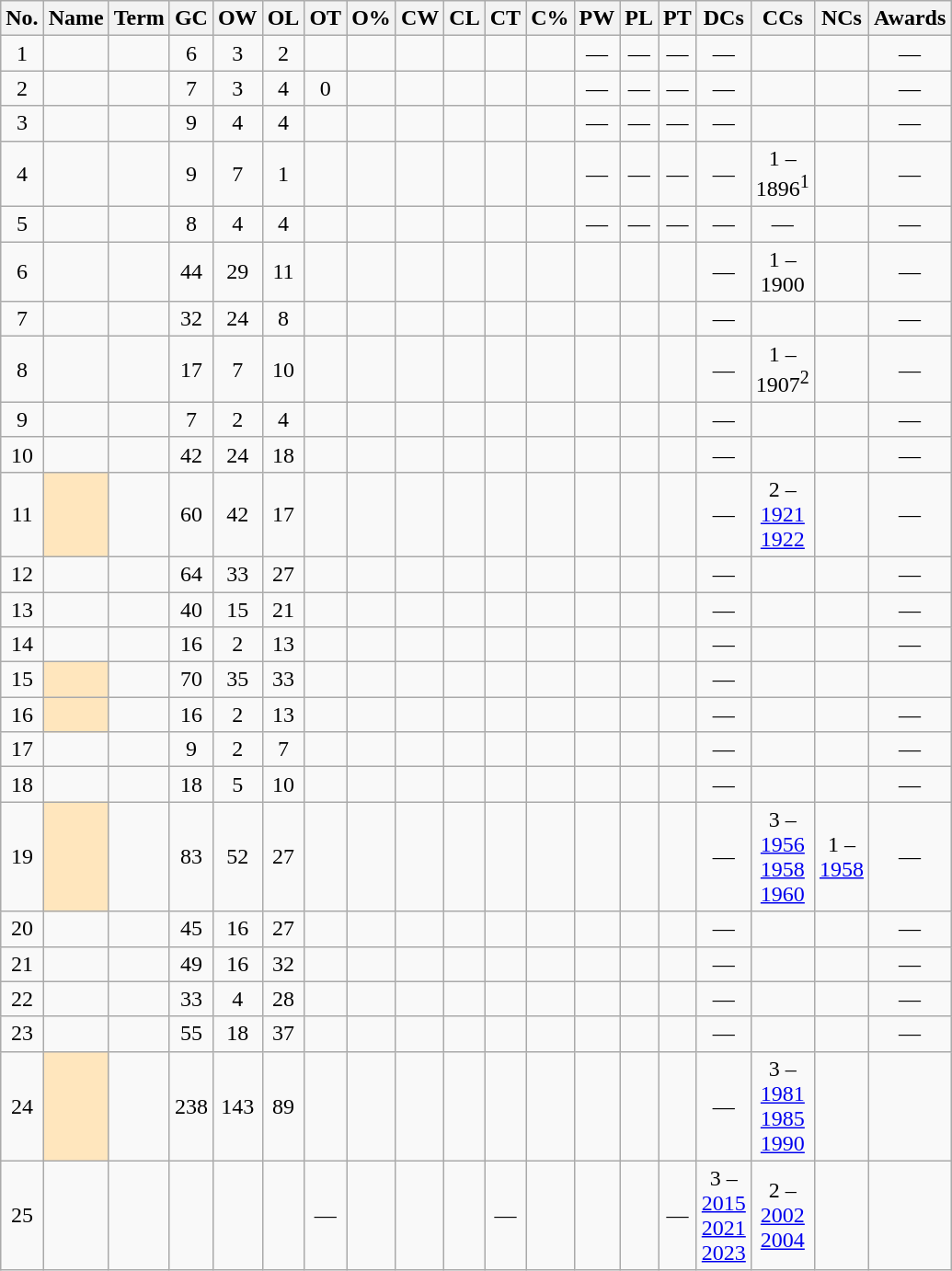<table class="wikitable sortable">
<tr>
<th>No.</th>
<th>Name</th>
<th>Term</th>
<th>GC</th>
<th>OW</th>
<th>OL</th>
<th>OT</th>
<th>O%</th>
<th>CW</th>
<th>CL</th>
<th>CT</th>
<th>C%</th>
<th>PW</th>
<th>PL</th>
<th>PT</th>
<th>DCs</th>
<th>CCs</th>
<th>NCs</th>
<th class="unsortable">Awards</th>
</tr>
<tr>
<td style="text-align:center;">1</td>
<td style="text-align:center;"></td>
<td style="text-align:center;"></td>
<td style="text-align:center;">6</td>
<td style="text-align:center;">3</td>
<td style="text-align:center;">2</td>
<td style="text-align:center;"></td>
<td style="text-align:center;"></td>
<td style="text-align:center;"></td>
<td style="text-align:center;"></td>
<td style="text-align:center;"></td>
<td style="text-align:center;"></td>
<td style="text-align:center;">—</td>
<td style="text-align:center;">—</td>
<td style="text-align:center;">—</td>
<td style="text-align:center;">—</td>
<td style="text-align:center;"></td>
<td style="text-align:center;"></td>
<td style="text-align:center;">—</td>
</tr>
<tr>
<td style="text-align:center;">2</td>
<td style="text-align:center;"></td>
<td style="text-align:center;"></td>
<td style="text-align:center;">7</td>
<td style="text-align:center;">3</td>
<td style="text-align:center;">4</td>
<td style="text-align:center;">0</td>
<td style="text-align:center;"></td>
<td style="text-align:center;"></td>
<td style="text-align:center;"></td>
<td style="text-align:center;"></td>
<td style="text-align:center;"></td>
<td style="text-align:center;">—</td>
<td style="text-align:center;">—</td>
<td style="text-align:center;">—</td>
<td style="text-align:center;">—</td>
<td style="text-align:center;"></td>
<td style="text-align:center;"></td>
<td style="text-align:center;">—</td>
</tr>
<tr>
<td style="text-align:center;">3</td>
<td style="text-align:center;"></td>
<td style="text-align:center;"></td>
<td style="text-align:center;">9</td>
<td style="text-align:center;">4</td>
<td style="text-align:center;">4</td>
<td style="text-align:center;"></td>
<td style="text-align:center;"></td>
<td style="text-align:center;"></td>
<td style="text-align:center;"></td>
<td style="text-align:center;"></td>
<td style="text-align:center;"></td>
<td style="text-align:center;">—</td>
<td style="text-align:center;">—</td>
<td style="text-align:center;">—</td>
<td style="text-align:center;">—</td>
<td style="text-align:center;"></td>
<td style="text-align:center;"></td>
<td style="text-align:center;">—</td>
</tr>
<tr>
<td style="text-align:center;">4</td>
<td style="text-align:center;"></td>
<td style="text-align:center;"></td>
<td style="text-align:center;">9</td>
<td style="text-align:center;">7</td>
<td style="text-align:center;">1</td>
<td style="text-align:center;"></td>
<td style="text-align:center;"></td>
<td style="text-align:center;"></td>
<td style="text-align:center;"></td>
<td style="text-align:center;"></td>
<td style="text-align:center;"></td>
<td style="text-align:center;">—</td>
<td style="text-align:center;">—</td>
<td style="text-align:center;">—</td>
<td style="text-align:center;">—</td>
<td style="text-align:center;">1 –<br>1896<sup>1</sup></td>
<td style="text-align:center;"></td>
<td style="text-align:center;">—</td>
</tr>
<tr>
<td style="text-align:center;">5</td>
<td style="text-align:center;"></td>
<td style="text-align:center;"></td>
<td style="text-align:center;">8</td>
<td style="text-align:center;">4</td>
<td style="text-align:center;">4</td>
<td style="text-align:center;"></td>
<td style="text-align:center;"></td>
<td style="text-align:center;"></td>
<td style="text-align:center;"></td>
<td style="text-align:center;"></td>
<td style="text-align:center;"></td>
<td style="text-align:center;">—</td>
<td style="text-align:center;">—</td>
<td style="text-align:center;">—</td>
<td style="text-align:center;">—</td>
<td style="text-align:center;">—</td>
<td style="text-align:center;"></td>
<td style="text-align:center;">—</td>
</tr>
<tr>
<td style="text-align:center;">6</td>
<td style="text-align:center;"></td>
<td style="text-align:center;"></td>
<td style="text-align:center;">44</td>
<td style="text-align:center;">29</td>
<td style="text-align:center;">11</td>
<td style="text-align:center;"></td>
<td style="text-align:center;"></td>
<td style="text-align:center;"></td>
<td style="text-align:center;"></td>
<td style="text-align:center;"></td>
<td style="text-align:center;"></td>
<td style="text-align:center;"></td>
<td style="text-align:center;"></td>
<td style="text-align:center;"></td>
<td style="text-align:center;">—</td>
<td style="text-align:center;">1 –<br>1900</td>
<td style="text-align:center;"></td>
<td style="text-align:center;">—</td>
</tr>
<tr>
<td style="text-align:center;">7</td>
<td style="text-align:center;"></td>
<td style="text-align:center;"></td>
<td style="text-align:center;">32</td>
<td style="text-align:center;">24</td>
<td style="text-align:center;">8</td>
<td style="text-align:center;"></td>
<td style="text-align:center;"></td>
<td style="text-align:center;"></td>
<td style="text-align:center;"></td>
<td style="text-align:center;"></td>
<td style="text-align:center;"></td>
<td style="text-align:center;"></td>
<td style="text-align:center;"></td>
<td style="text-align:center;"></td>
<td style="text-align:center;">—</td>
<td style="text-align:center;"></td>
<td style="text-align:center;"></td>
<td style="text-align:center;">—</td>
</tr>
<tr>
<td style="text-align:center;">8</td>
<td style="text-align:center;"></td>
<td style="text-align:center;"></td>
<td style="text-align:center;">17</td>
<td style="text-align:center;">7</td>
<td style="text-align:center;">10</td>
<td style="text-align:center;"></td>
<td style="text-align:center;"></td>
<td style="text-align:center;"></td>
<td style="text-align:center;"></td>
<td style="text-align:center;"></td>
<td style="text-align:center;"></td>
<td style="text-align:center;"></td>
<td style="text-align:center;"></td>
<td style="text-align:center;"></td>
<td style="text-align:center;">—</td>
<td style="text-align:center;">1 –<br>1907<sup>2</sup></td>
<td style="text-align:center;"></td>
<td style="text-align:center;">—</td>
</tr>
<tr>
<td style="text-align:center;">9</td>
<td style="text-align:center;"></td>
<td style="text-align:center;"></td>
<td style="text-align:center;">7</td>
<td style="text-align:center;">2</td>
<td style="text-align:center;">4</td>
<td style="text-align:center;"></td>
<td style="text-align:center;"></td>
<td style="text-align:center;"></td>
<td style="text-align:center;"></td>
<td style="text-align:center;"></td>
<td style="text-align:center;"></td>
<td style="text-align:center;"></td>
<td style="text-align:center;"></td>
<td style="text-align:center;"></td>
<td style="text-align:center;">—</td>
<td style="text-align:center;"></td>
<td style="text-align:center;"></td>
<td style="text-align:center;">—</td>
</tr>
<tr>
<td style="text-align:center;">10</td>
<td style="text-align:center;"></td>
<td style="text-align:center;"></td>
<td style="text-align:center;">42</td>
<td style="text-align:center;">24</td>
<td style="text-align:center;">18</td>
<td style="text-align:center;"></td>
<td style="text-align:center;"></td>
<td style="text-align:center;"></td>
<td style="text-align:center;"></td>
<td style="text-align:center;"></td>
<td style="text-align:center;"></td>
<td style="text-align:center;"></td>
<td style="text-align:center;"></td>
<td style="text-align:center;"></td>
<td style="text-align:center;">—</td>
<td style="text-align:center;"></td>
<td style="text-align:center;"></td>
<td style="text-align:center;">—</td>
</tr>
<tr>
<td style="text-align:center;">11</td>
<td align="center" bgcolor="#FFE6BD"><sup></sup></td>
<td style="text-align:center;"></td>
<td style="text-align:center;">60</td>
<td style="text-align:center;">42</td>
<td style="text-align:center;">17</td>
<td style="text-align:center;"></td>
<td style="text-align:center;"></td>
<td style="text-align:center;"></td>
<td style="text-align:center;"></td>
<td style="text-align:center;"></td>
<td style="text-align:center;"></td>
<td style="text-align:center;"></td>
<td style="text-align:center;"></td>
<td style="text-align:center;"></td>
<td style="text-align:center;">—</td>
<td style="text-align:center;">2 –<br><a href='#'>1921</a><br><a href='#'>1922</a></td>
<td style="text-align:center;"></td>
<td style="text-align:center;">—</td>
</tr>
<tr>
<td style="text-align:center;">12</td>
<td style="text-align:center;"></td>
<td style="text-align:center;"></td>
<td style="text-align:center;">64</td>
<td style="text-align:center;">33</td>
<td style="text-align:center;">27</td>
<td style="text-align:center;"></td>
<td style="text-align:center;"></td>
<td style="text-align:center;"></td>
<td style="text-align:center;"></td>
<td style="text-align:center;"></td>
<td style="text-align:center;"></td>
<td style="text-align:center;"></td>
<td style="text-align:center;"></td>
<td style="text-align:center;"></td>
<td style="text-align:center;">—</td>
<td style="text-align:center;"></td>
<td style="text-align:center;"></td>
<td style="text-align:center;">—</td>
</tr>
<tr>
<td style="text-align:center;">13</td>
<td style="text-align:center;"></td>
<td style="text-align:center;"></td>
<td style="text-align:center;">40</td>
<td style="text-align:center;">15</td>
<td style="text-align:center;">21</td>
<td style="text-align:center;"></td>
<td style="text-align:center;"></td>
<td style="text-align:center;"></td>
<td style="text-align:center;"></td>
<td style="text-align:center;"></td>
<td style="text-align:center;"></td>
<td style="text-align:center;"></td>
<td style="text-align:center;"></td>
<td style="text-align:center;"></td>
<td style="text-align:center;">—</td>
<td style="text-align:center;"></td>
<td style="text-align:center;"></td>
<td style="text-align:center;">—</td>
</tr>
<tr>
<td style="text-align:center;">14</td>
<td style="text-align:center;"></td>
<td style="text-align:center;"></td>
<td style="text-align:center;">16</td>
<td style="text-align:center;">2</td>
<td style="text-align:center;">13</td>
<td style="text-align:center;"></td>
<td style="text-align:center;"></td>
<td style="text-align:center;"></td>
<td style="text-align:center;"></td>
<td style="text-align:center;"></td>
<td style="text-align:center;"></td>
<td style="text-align:center;"></td>
<td style="text-align:center;"></td>
<td style="text-align:center;"></td>
<td style="text-align:center;">—</td>
<td style="text-align:center;"></td>
<td style="text-align:center;"></td>
<td style="text-align:center;">—</td>
</tr>
<tr>
<td style="text-align:center;">15</td>
<td align="center" bgcolor="#FFE6BD"><sup></sup></td>
<td style="text-align:center;"></td>
<td style="text-align:center;">70</td>
<td style="text-align:center;">35</td>
<td style="text-align:center;">33</td>
<td style="text-align:center;"></td>
<td style="text-align:center;"></td>
<td style="text-align:center;"></td>
<td style="text-align:center;"></td>
<td style="text-align:center;"></td>
<td style="text-align:center;"></td>
<td style="text-align:center;"></td>
<td style="text-align:center;"></td>
<td style="text-align:center;"></td>
<td style="text-align:center;">—</td>
<td style="text-align:center;"></td>
<td style="text-align:center;"></td>
<td style="text-align:center;"></td>
</tr>
<tr>
<td style="text-align:center;">16</td>
<td align="center" bgcolor="#FFE6BD"><sup></sup></td>
<td style="text-align:center;"></td>
<td style="text-align:center;">16</td>
<td style="text-align:center;">2</td>
<td style="text-align:center;">13</td>
<td style="text-align:center;"></td>
<td style="text-align:center;"></td>
<td style="text-align:center;"></td>
<td style="text-align:center;"></td>
<td style="text-align:center;"></td>
<td style="text-align:center;"></td>
<td style="text-align:center;"></td>
<td style="text-align:center;"></td>
<td style="text-align:center;"></td>
<td style="text-align:center;">—</td>
<td style="text-align:center;"></td>
<td style="text-align:center;"></td>
<td style="text-align:center;">—</td>
</tr>
<tr>
<td style="text-align:center;">17</td>
<td style="text-align:center;"></td>
<td style="text-align:center;"></td>
<td style="text-align:center;">9</td>
<td style="text-align:center;">2</td>
<td style="text-align:center;">7</td>
<td style="text-align:center;"></td>
<td style="text-align:center;"></td>
<td style="text-align:center;"></td>
<td style="text-align:center;"></td>
<td style="text-align:center;"></td>
<td style="text-align:center;"></td>
<td style="text-align:center;"></td>
<td style="text-align:center;"></td>
<td style="text-align:center;"></td>
<td style="text-align:center;">—</td>
<td style="text-align:center;"></td>
<td style="text-align:center;"></td>
<td style="text-align:center;">—</td>
</tr>
<tr>
<td style="text-align:center;">18</td>
<td style="text-align:center;"></td>
<td style="text-align:center;"></td>
<td style="text-align:center;">18</td>
<td style="text-align:center;">5</td>
<td style="text-align:center;">10</td>
<td style="text-align:center;"></td>
<td style="text-align:center;"></td>
<td style="text-align:center;"></td>
<td style="text-align:center;"></td>
<td style="text-align:center;"></td>
<td style="text-align:center;"></td>
<td style="text-align:center;"></td>
<td style="text-align:center;"></td>
<td style="text-align:center;"></td>
<td style="text-align:center;">—</td>
<td style="text-align:center;"></td>
<td style="text-align:center;"></td>
<td style="text-align:center;">—</td>
</tr>
<tr>
<td style="text-align:center;">19</td>
<td align="center" bgcolor="#FFE6BD"><sup></sup></td>
<td style="text-align:center;"></td>
<td style="text-align:center;">83</td>
<td style="text-align:center;">52</td>
<td style="text-align:center;">27</td>
<td style="text-align:center;"></td>
<td style="text-align:center;"></td>
<td style="text-align:center;"></td>
<td style="text-align:center;"></td>
<td style="text-align:center;"></td>
<td style="text-align:center;"></td>
<td style="text-align:center;"></td>
<td style="text-align:center;"></td>
<td style="text-align:center;"></td>
<td style="text-align:center;">—</td>
<td style="text-align:center;">3 –<br><a href='#'>1956</a><br><a href='#'>1958</a><br><a href='#'>1960</a></td>
<td style="text-align:center;">1 –<br><a href='#'>1958</a></td>
<td style="text-align:center;">—</td>
</tr>
<tr>
<td style="text-align:center;">20</td>
<td style="text-align:center;"></td>
<td style="text-align:center;"></td>
<td style="text-align:center;">45</td>
<td style="text-align:center;">16</td>
<td style="text-align:center;">27</td>
<td style="text-align:center;"></td>
<td style="text-align:center;"></td>
<td style="text-align:center;"></td>
<td style="text-align:center;"></td>
<td style="text-align:center;"></td>
<td style="text-align:center;"></td>
<td style="text-align:center;"></td>
<td style="text-align:center;"></td>
<td style="text-align:center;"></td>
<td style="text-align:center;">—</td>
<td style="text-align:center;"></td>
<td style="text-align:center;"></td>
<td style="text-align:center;">—</td>
</tr>
<tr>
<td style="text-align:center;">21</td>
<td style="text-align:center;"></td>
<td style="text-align:center;"></td>
<td style="text-align:center;">49</td>
<td style="text-align:center;">16</td>
<td style="text-align:center;">32</td>
<td style="text-align:center;"></td>
<td style="text-align:center;"></td>
<td style="text-align:center;"></td>
<td style="text-align:center;"></td>
<td style="text-align:center;"></td>
<td style="text-align:center;"></td>
<td style="text-align:center;"></td>
<td style="text-align:center;"></td>
<td style="text-align:center;"></td>
<td style="text-align:center;">—</td>
<td style="text-align:center;"></td>
<td style="text-align:center;"></td>
<td style="text-align:center;">—</td>
</tr>
<tr>
<td style="text-align:center;">22</td>
<td style="text-align:center;"></td>
<td style="text-align:center;"></td>
<td style="text-align:center;">33</td>
<td style="text-align:center;">4</td>
<td style="text-align:center;">28</td>
<td style="text-align:center;"></td>
<td style="text-align:center;"></td>
<td style="text-align:center;"></td>
<td style="text-align:center;"></td>
<td style="text-align:center;"></td>
<td style="text-align:center;"></td>
<td style="text-align:center;"></td>
<td style="text-align:center;"></td>
<td style="text-align:center;"></td>
<td style="text-align:center;">—</td>
<td style="text-align:center;"></td>
<td style="text-align:center;"></td>
<td style="text-align:center;">—</td>
</tr>
<tr>
<td style="text-align:center;">23</td>
<td style="text-align:center;"></td>
<td style="text-align:center;"></td>
<td style="text-align:center;">55</td>
<td style="text-align:center;">18</td>
<td style="text-align:center;">37</td>
<td style="text-align:center;"></td>
<td style="text-align:center;"></td>
<td style="text-align:center;"></td>
<td style="text-align:center;"></td>
<td style="text-align:center;"></td>
<td style="text-align:center;"></td>
<td style="text-align:center;"></td>
<td style="text-align:center;"></td>
<td style="text-align:center;"></td>
<td style="text-align:center;">—</td>
<td style="text-align:center;"></td>
<td style="text-align:center;"></td>
<td style="text-align:center;">—</td>
</tr>
<tr>
<td style="text-align:center;">24</td>
<td align="center" bgcolor="#FFE6BD"><sup></sup></td>
<td style="text-align:center;"></td>
<td style="text-align:center;">238</td>
<td style="text-align:center;">143</td>
<td style="text-align:center;">89</td>
<td style="text-align:center;"></td>
<td style="text-align:center;"></td>
<td style="text-align:center;"></td>
<td style="text-align:center;"></td>
<td style="text-align:center;"></td>
<td style="text-align:center;"></td>
<td style="text-align:center;"></td>
<td style="text-align:center;"></td>
<td style="text-align:center;"></td>
<td style="text-align:center;">—</td>
<td style="text-align:center;">3 –<br><a href='#'>1981</a><br><a href='#'>1985</a><br><a href='#'>1990</a></td>
<td style="text-align:center;"></td>
<td style="text-align:center;"></td>
</tr>
<tr>
<td style="text-align:center;">25</td>
<td style="text-align:center;"></td>
<td style="text-align:center;"></td>
<td style="text-align:center;"></td>
<td style="text-align:center;"></td>
<td style="text-align:center;"></td>
<td style="text-align:center;">—</td>
<td style="text-align:center;"></td>
<td style="text-align:center;"></td>
<td style="text-align:center;"></td>
<td style="text-align:center;">—</td>
<td style="text-align:center;"></td>
<td style="text-align:center;"></td>
<td style="text-align:center;"></td>
<td style="text-align:center;">—</td>
<td style="text-align:center;">3 –<br><a href='#'>2015</a><br><a href='#'>2021</a><br><a href='#'>2023</a></td>
<td style="text-align:center;">2 –<br><a href='#'>2002</a><br><a href='#'>2004</a></td>
<td style="text-align:center;"></td>
<td style="text-align:center;"></td>
</tr>
</table>
